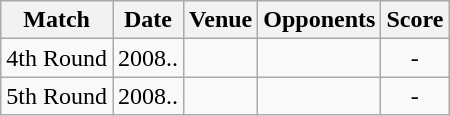<table class="wikitable" style="text-align:center;">
<tr>
<th>Match</th>
<th>Date</th>
<th>Venue</th>
<th>Opponents</th>
<th>Score</th>
</tr>
<tr>
<td>4th Round</td>
<td>2008..</td>
<td><a href='#'></a></td>
<td><a href='#'></a></td>
<td>-</td>
</tr>
<tr>
<td>5th Round</td>
<td>2008..</td>
<td><a href='#'></a></td>
<td><a href='#'></a></td>
<td>-</td>
</tr>
</table>
